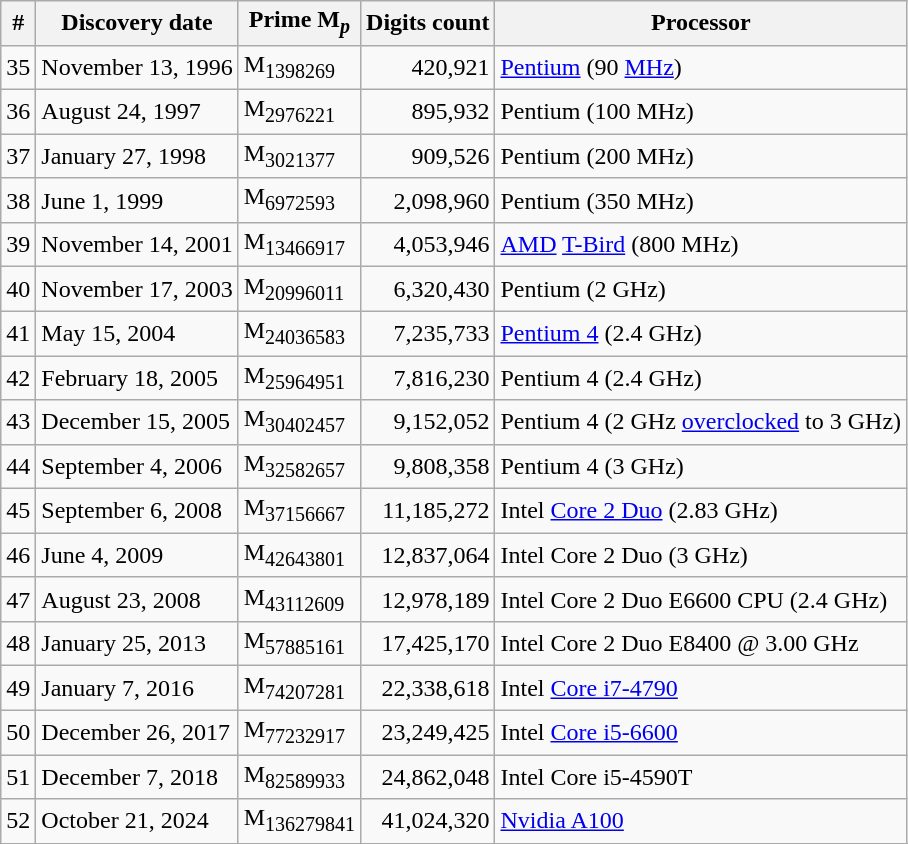<table class="wikitable sortable">
<tr>
<th>#</th>
<th>Discovery date</th>
<th>Prime M<sub><em>p</em></sub></th>
<th>Digits count</th>
<th>Processor</th>
</tr>
<tr>
<td style="text-align:center;">35</td>
<td>November 13, 1996</td>
<td style="text-align:left;">M<sub>1398269</sub></td>
<td style="text-align:right;">420,921</td>
<td><a href='#'>Pentium</a> (90 <a href='#'>MHz</a>)</td>
</tr>
<tr>
<td style="text-align:center;">36</td>
<td>August 24, 1997</td>
<td style="text-align:left;">M<sub>2976221</sub></td>
<td style="text-align:right;">895,932</td>
<td>Pentium (100 MHz)</td>
</tr>
<tr>
<td style="text-align:center;">37</td>
<td>January 27, 1998</td>
<td style="text-align:left;">M<sub>3021377</sub></td>
<td style="text-align:right;">909,526</td>
<td>Pentium (200 MHz)</td>
</tr>
<tr>
<td style="text-align:center;">38</td>
<td>June 1, 1999</td>
<td style="text-align:left;">M<sub>6972593</sub></td>
<td style="text-align:right;">2,098,960</td>
<td>Pentium (350 MHz)</td>
</tr>
<tr>
<td style="text-align:center;">39</td>
<td>November 14, 2001</td>
<td style="text-align:left;">M<sub>13466917</sub></td>
<td style="text-align:right;">4,053,946</td>
<td><a href='#'>AMD</a> <a href='#'>T-Bird</a> (800 MHz)</td>
</tr>
<tr>
<td style="text-align:center;">40</td>
<td>November 17, 2003</td>
<td style="text-align:left;">M<sub>20996011</sub></td>
<td style="text-align:right;">6,320,430</td>
<td>Pentium (2 GHz)</td>
</tr>
<tr>
<td style="text-align:center;">41</td>
<td>May 15, 2004</td>
<td style="text-align:left;">M<sub>24036583</sub></td>
<td style="text-align:right;">7,235,733</td>
<td><a href='#'>Pentium 4</a> (2.4 GHz)</td>
</tr>
<tr>
<td style="text-align:center;">42</td>
<td>February 18, 2005</td>
<td style="text-align:left;">M<sub>25964951</sub></td>
<td style="text-align:right;">7,816,230</td>
<td>Pentium 4 (2.4 GHz)</td>
</tr>
<tr>
<td style="text-align:center;">43</td>
<td>December 15, 2005</td>
<td style="text-align:left;">M<sub>30402457</sub></td>
<td style="text-align:right;">9,152,052</td>
<td>Pentium 4 (2 GHz <a href='#'>overclocked</a> to 3 GHz)</td>
</tr>
<tr>
<td style="text-align:center;">44</td>
<td>September 4, 2006</td>
<td style="text-align:left;">M<sub>32582657</sub></td>
<td style="text-align:right;">9,808,358</td>
<td>Pentium 4 (3 GHz)</td>
</tr>
<tr>
<td style="text-align:center;">45</td>
<td>September 6, 2008</td>
<td style="text-align:left;">M<sub>37156667</sub></td>
<td style="text-align:right;">11,185,272</td>
<td>Intel <a href='#'>Core 2 Duo</a> (2.83 GHz)</td>
</tr>
<tr>
<td style="text-align:center;">46</td>
<td>June 4, 2009</td>
<td style="text-align:left;">M<sub>42643801</sub></td>
<td style="text-align:right;">12,837,064</td>
<td>Intel Core 2 Duo (3 GHz)</td>
</tr>
<tr>
<td style="text-align:center;">47</td>
<td>August 23, 2008</td>
<td style="text-align:left;">M<sub>43112609</sub></td>
<td style="text-align:right;">12,978,189</td>
<td>Intel Core 2 Duo E6600 CPU (2.4 GHz)</td>
</tr>
<tr>
<td style="text-align:center;">48</td>
<td>January 25, 2013</td>
<td style="text-align:left;">M<sub>57885161</sub></td>
<td style="text-align:right;">17,425,170</td>
<td>Intel Core 2 Duo E8400 @ 3.00 GHz</td>
</tr>
<tr>
<td style="text-align:center;">49</td>
<td>January 7, 2016</td>
<td style="text-align:left;">M<sub>74207281</sub></td>
<td style="text-align:right;">22,338,618</td>
<td>Intel <a href='#'>Core i7-4790</a></td>
</tr>
<tr>
<td style="text-align:center;">50</td>
<td>December 26, 2017</td>
<td style="text-align:left;">M<sub>77232917</sub></td>
<td style="text-align:right;">23,249,425</td>
<td>Intel <a href='#'>Core i5-6600</a></td>
</tr>
<tr>
<td style="text-align:center;">51</td>
<td>December 7, 2018</td>
<td style="text-align:left;">M<sub>82589933</sub></td>
<td style="text-align:right;">24,862,048</td>
<td>Intel Core i5-4590T</td>
</tr>
<tr>
<td style="text-align:center;">52</td>
<td>October 21, 2024</td>
<td style="text-align:left;">M<sub>136279841</sub></td>
<td style="text-align:right;">41,024,320</td>
<td><a href='#'>Nvidia A100</a></td>
</tr>
<tr>
</tr>
</table>
